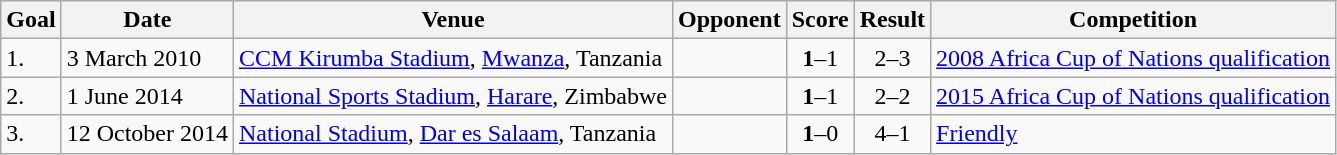<table class="wikitable plainrowheaders sortable">
<tr>
<th>Goal</th>
<th>Date</th>
<th>Venue</th>
<th>Opponent</th>
<th>Score</th>
<th>Result</th>
<th>Competition</th>
</tr>
<tr>
<td>1.</td>
<td>3 March 2010</td>
<td><a href='#'>CCM Kirumba Stadium</a>, <a href='#'>Mwanza</a>, Tanzania</td>
<td></td>
<td align=center><strong>1</strong>–1</td>
<td align=center>2–3</td>
<td><a href='#'>2008 Africa Cup of Nations qualification</a></td>
</tr>
<tr>
<td>2.</td>
<td>1 June 2014</td>
<td><a href='#'>National Sports Stadium</a>, <a href='#'>Harare</a>, Zimbabwe</td>
<td></td>
<td align=center><strong>1</strong>–1</td>
<td align=center>2–2</td>
<td><a href='#'>2015 Africa Cup of Nations qualification</a></td>
</tr>
<tr>
<td>3.</td>
<td>12 October 2014</td>
<td><a href='#'>National Stadium</a>, <a href='#'>Dar es Salaam</a>, Tanzania</td>
<td></td>
<td align=center><strong>1</strong>–0</td>
<td align=center>4–1</td>
<td><a href='#'>Friendly</a></td>
</tr>
</table>
